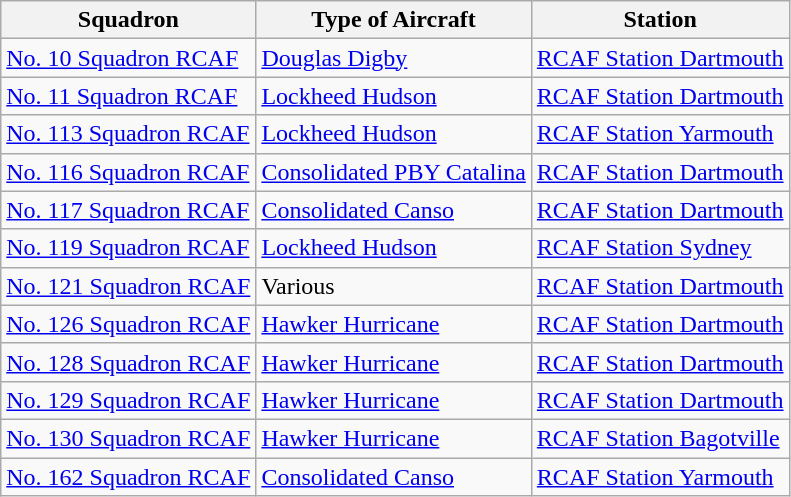<table class="wikitable">
<tr>
<th>Squadron</th>
<th>Type of Aircraft</th>
<th>Station</th>
</tr>
<tr>
<td><a href='#'>No. 10 Squadron RCAF</a></td>
<td><a href='#'>Douglas Digby</a></td>
<td><a href='#'>RCAF Station Dartmouth</a></td>
</tr>
<tr>
<td><a href='#'>No. 11 Squadron RCAF</a></td>
<td><a href='#'>Lockheed Hudson</a></td>
<td><a href='#'>RCAF Station Dartmouth</a></td>
</tr>
<tr>
<td><a href='#'>No. 113 Squadron RCAF</a></td>
<td><a href='#'>Lockheed Hudson</a></td>
<td><a href='#'>RCAF Station Yarmouth</a></td>
</tr>
<tr>
<td><a href='#'>No. 116 Squadron RCAF</a></td>
<td><a href='#'>Consolidated PBY Catalina</a></td>
<td><a href='#'>RCAF Station Dartmouth</a></td>
</tr>
<tr>
<td><a href='#'>No. 117 Squadron RCAF</a></td>
<td><a href='#'>Consolidated Canso</a></td>
<td><a href='#'>RCAF Station Dartmouth</a></td>
</tr>
<tr>
<td><a href='#'>No. 119 Squadron RCAF</a></td>
<td><a href='#'>Lockheed Hudson</a></td>
<td><a href='#'>RCAF Station Sydney</a></td>
</tr>
<tr>
<td><a href='#'>No. 121 Squadron RCAF</a></td>
<td>Various</td>
<td><a href='#'>RCAF Station Dartmouth</a></td>
</tr>
<tr>
<td><a href='#'>No. 126 Squadron RCAF</a></td>
<td><a href='#'>Hawker Hurricane</a></td>
<td><a href='#'>RCAF Station Dartmouth</a></td>
</tr>
<tr>
<td><a href='#'>No. 128 Squadron RCAF</a></td>
<td><a href='#'>Hawker Hurricane</a></td>
<td><a href='#'>RCAF Station Dartmouth</a></td>
</tr>
<tr>
<td><a href='#'>No. 129 Squadron RCAF</a></td>
<td><a href='#'>Hawker Hurricane</a></td>
<td><a href='#'>RCAF Station Dartmouth</a></td>
</tr>
<tr>
<td><a href='#'>No. 130 Squadron RCAF</a></td>
<td><a href='#'>Hawker Hurricane</a></td>
<td><a href='#'>RCAF Station Bagotville</a></td>
</tr>
<tr>
<td><a href='#'>No. 162 Squadron RCAF</a></td>
<td><a href='#'>Consolidated Canso</a></td>
<td><a href='#'>RCAF Station Yarmouth</a></td>
</tr>
</table>
